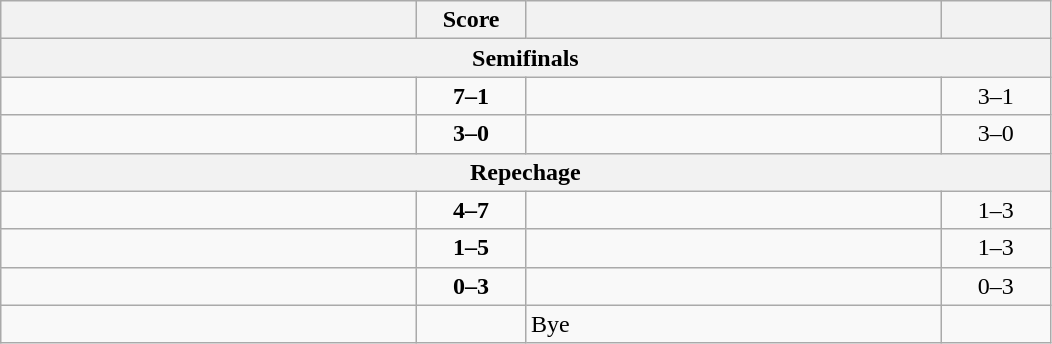<table class="wikitable" style="text-align: left; ">
<tr>
<th align="right" width="270"></th>
<th width="65">Score</th>
<th align="left" width="270"></th>
<th width="65"></th>
</tr>
<tr>
<th colspan=4>Semifinals</th>
</tr>
<tr>
<td><strong></strong></td>
<td align="center"><strong>7–1</strong></td>
<td></td>
<td align=center>3–1 <strong></strong></td>
</tr>
<tr>
<td><strong></strong></td>
<td align="center"><strong>3–0</strong></td>
<td></td>
<td align=center>3–0 <strong></strong></td>
</tr>
<tr>
<th colspan=4>Repechage</th>
</tr>
<tr>
<td></td>
<td align="center"><strong>4–7</strong></td>
<td><strong></strong></td>
<td align=center>1–3 <strong></strong></td>
</tr>
<tr>
<td></td>
<td align="center"><strong>1–5</strong></td>
<td><strong></strong></td>
<td align=center>1–3 <strong></strong></td>
</tr>
<tr>
<td></td>
<td align="center"><strong>0–3</strong></td>
<td><strong></strong></td>
<td align=center>0–3 <strong></strong></td>
</tr>
<tr>
<td><strong></strong></td>
<td></td>
<td>Bye</td>
<td></td>
</tr>
</table>
